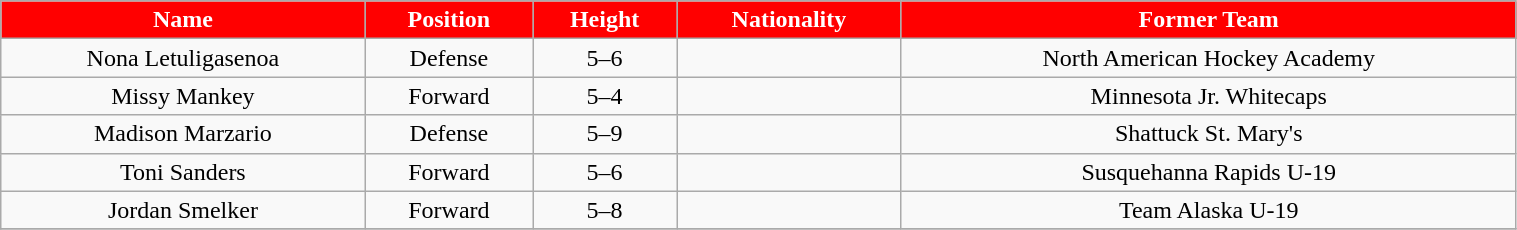<table class="wikitable" width="80%">
<tr align="center"  style="background:red;color:white;">
<td><strong>Name</strong></td>
<td><strong>Position</strong></td>
<td><strong>Height</strong></td>
<td><strong>Nationality</strong></td>
<td><strong>Former Team</strong></td>
</tr>
<tr align="center" bgcolor="">
<td>Nona Letuligasenoa</td>
<td>Defense</td>
<td>5–6</td>
<td></td>
<td>North American Hockey Academy</td>
</tr>
<tr align="center" bgcolor="">
<td>Missy Mankey</td>
<td>Forward</td>
<td>5–4</td>
<td></td>
<td>Minnesota Jr. Whitecaps</td>
</tr>
<tr align="center" bgcolor="">
<td>Madison Marzario</td>
<td>Defense</td>
<td>5–9</td>
<td></td>
<td>Shattuck St. Mary's</td>
</tr>
<tr align="center" bgcolor="">
<td>Toni Sanders</td>
<td>Forward</td>
<td>5–6</td>
<td></td>
<td>Susquehanna Rapids U-19</td>
</tr>
<tr align="center" bgcolor="">
<td>Jordan Smelker</td>
<td>Forward</td>
<td>5–8</td>
<td></td>
<td>Team Alaska U-19</td>
</tr>
<tr align="center" bgcolor="">
</tr>
</table>
